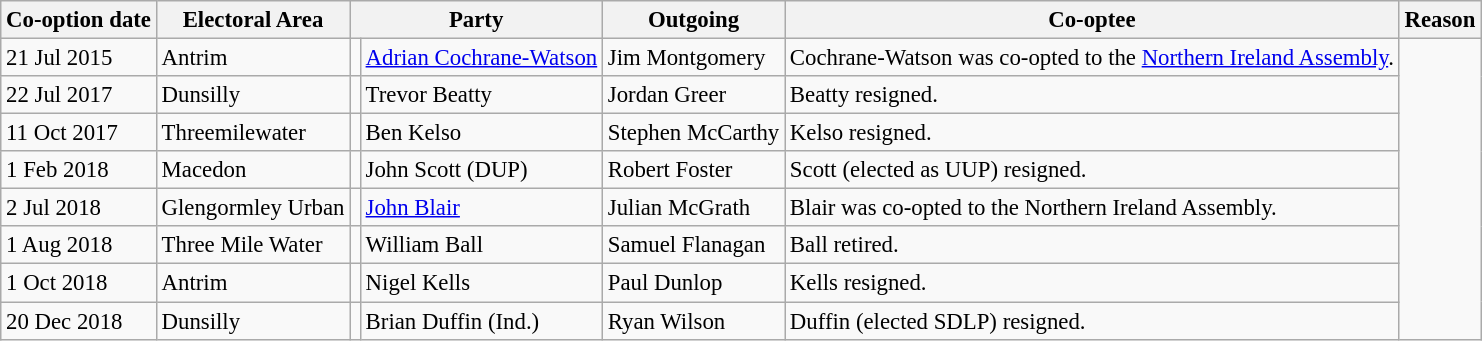<table class="wikitable" style="font-size: 95%;">
<tr>
<th>Co-option date</th>
<th>Electoral Area</th>
<th colspan=2>Party</th>
<th>Outgoing</th>
<th>Co-optee</th>
<th>Reason</th>
</tr>
<tr>
<td>21 Jul 2015</td>
<td>Antrim</td>
<td></td>
<td><a href='#'>Adrian Cochrane-Watson</a></td>
<td>Jim Montgomery</td>
<td>Cochrane-Watson was co-opted to the <a href='#'>Northern Ireland Assembly</a>.</td>
</tr>
<tr>
<td>22 Jul 2017</td>
<td>Dunsilly</td>
<td></td>
<td>Trevor Beatty</td>
<td>Jordan Greer</td>
<td>Beatty resigned.</td>
</tr>
<tr>
<td>11 Oct 2017</td>
<td>Threemilewater</td>
<td></td>
<td>Ben Kelso</td>
<td>Stephen McCarthy</td>
<td>Kelso resigned.</td>
</tr>
<tr>
<td>1 Feb 2018</td>
<td>Macedon</td>
<td></td>
<td>John Scott (DUP)</td>
<td>Robert Foster</td>
<td>Scott (elected as UUP) resigned.</td>
</tr>
<tr>
<td>2 Jul 2018</td>
<td>Glengormley Urban</td>
<td></td>
<td><a href='#'>John Blair</a></td>
<td>Julian McGrath</td>
<td>Blair was co-opted to the Northern Ireland Assembly.</td>
</tr>
<tr>
<td>1 Aug 2018</td>
<td>Three Mile Water</td>
<td></td>
<td>William Ball</td>
<td>Samuel Flanagan</td>
<td>Ball retired.</td>
</tr>
<tr>
<td>1 Oct 2018</td>
<td>Antrim</td>
<td></td>
<td>Nigel Kells</td>
<td>Paul Dunlop</td>
<td>Kells resigned.</td>
</tr>
<tr>
<td>20 Dec 2018</td>
<td>Dunsilly</td>
<td></td>
<td>Brian Duffin (Ind.)</td>
<td>Ryan Wilson</td>
<td>Duffin (elected SDLP) resigned.</td>
</tr>
</table>
